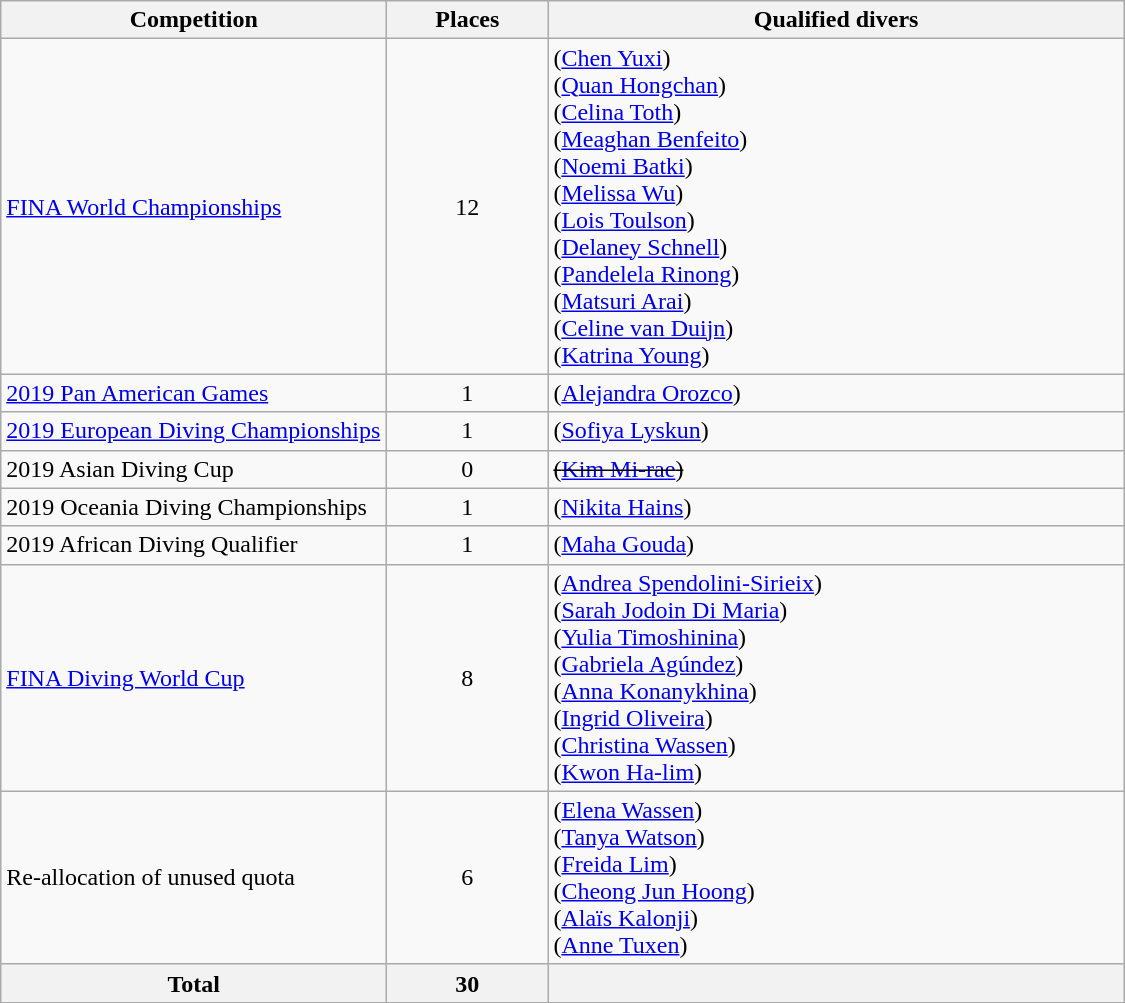<table class="wikitable" width=750>
<tr>
<th width=250>Competition</th>
<th width=100>Places</th>
<th>Qualified divers</th>
</tr>
<tr>
<td><a href='#'>FINA World Championships</a></td>
<td style="text-align:center">12</td>
<td> (<a href='#'>Chen Yuxi</a>)<br> (<a href='#'>Quan Hongchan</a>)<br> (<a href='#'>Celina Toth</a>)<br> (<a href='#'>Meaghan Benfeito</a>)<br> (<a href='#'>Noemi Batki</a>)<br> (<a href='#'>Melissa Wu</a>)<br> (<a href='#'>Lois Toulson</a>)<br> (<a href='#'>Delaney Schnell</a>)<br> (<a href='#'>Pandelela Rinong</a>)<br> (<a href='#'>Matsuri Arai</a>)<br> (<a href='#'>Celine van Duijn</a>)<br> (<a href='#'>Katrina Young</a>)</td>
</tr>
<tr>
<td><a href='#'>2019 Pan American Games</a></td>
<td style="text-align:center">1</td>
<td> (<a href='#'>Alejandra Orozco</a>)</td>
</tr>
<tr>
<td><a href='#'>2019 European Diving Championships</a></td>
<td style="text-align:center">1</td>
<td> (<a href='#'>Sofiya Lyskun</a>)</td>
</tr>
<tr>
<td>2019 Asian Diving Cup</td>
<td style="text-align:center">0</td>
<td><s> (<a href='#'>Kim Mi-rae</a>)</s></td>
</tr>
<tr>
<td>2019 Oceania Diving Championships</td>
<td style="text-align:center">1</td>
<td> (<a href='#'>Nikita Hains</a>)</td>
</tr>
<tr>
<td>2019 African Diving Qualifier</td>
<td style="text-align:center">1</td>
<td> (<a href='#'>Maha Gouda</a>)</td>
</tr>
<tr>
<td><a href='#'>FINA Diving World Cup</a></td>
<td style="text-align:center">8</td>
<td> (<a href='#'>Andrea Spendolini-Sirieix</a>)<br> (<a href='#'>Sarah Jodoin Di Maria</a>)<br> (<a href='#'>Yulia Timoshinina</a>)<br> (<a href='#'>Gabriela Agúndez</a>)<br> (<a href='#'>Anna Konanykhina</a>)<br> (<a href='#'>Ingrid Oliveira</a>)<br> (<a href='#'>Christina Wassen</a>)<br> (<a href='#'>Kwon Ha-lim</a>)</td>
</tr>
<tr>
<td>Re-allocation of unused quota</td>
<td style="text-align:center">6</td>
<td> (<a href='#'>Elena Wassen</a>)<br> (<a href='#'>Tanya Watson</a>)<br>  (<a href='#'>Freida Lim</a>)<br>  (<a href='#'>Cheong Jun Hoong</a>)<br> (<a href='#'>Alaïs Kalonji</a>)<br> (<a href='#'>Anne Tuxen</a>)</td>
</tr>
<tr>
<th>Total</th>
<th>30</th>
<th></th>
</tr>
</table>
